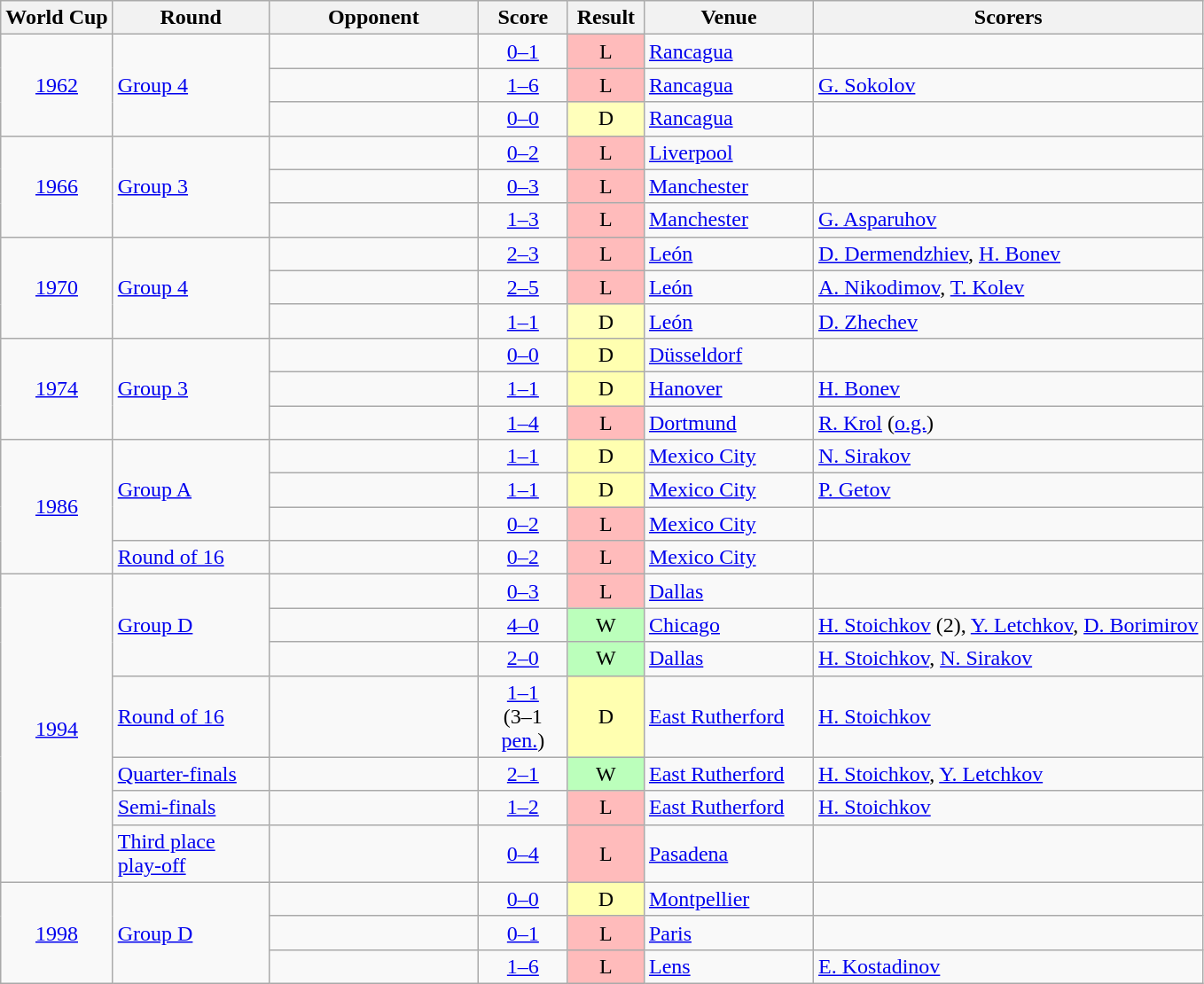<table class="wikitable sortable" style="text-align:left;">
<tr>
<th>World Cup</th>
<th width=110>Round</th>
<th width=150>Opponent</th>
<th width=60>Score</th>
<th width=50>Result</th>
<th width=120>Venue</th>
<th>Scorers</th>
</tr>
<tr>
<td rowspan="3" align=center><a href='#'>1962</a></td>
<td rowspan="3"><a href='#'>Group 4</a></td>
<td></td>
<td align=center><a href='#'>0–1</a></td>
<td align=center bgcolor="#ffbbbb">L</td>
<td><a href='#'>Rancagua</a></td>
<td></td>
</tr>
<tr>
<td></td>
<td align=center><a href='#'>1–6</a></td>
<td align=center bgcolor="#ffbbbb">L</td>
<td><a href='#'>Rancagua</a></td>
<td><a href='#'>G. Sokolov</a></td>
</tr>
<tr>
<td></td>
<td align=center><a href='#'>0–0</a></td>
<td align=center bgcolor="#ffffbb">D</td>
<td><a href='#'>Rancagua</a></td>
<td></td>
</tr>
<tr>
<td rowspan="3" align=center><a href='#'>1966</a></td>
<td rowspan="3"><a href='#'>Group 3</a></td>
<td></td>
<td align=center><a href='#'>0–2</a></td>
<td align=center bgcolor="#ffbbbb">L</td>
<td><a href='#'>Liverpool</a></td>
<td></td>
</tr>
<tr>
<td></td>
<td align=center><a href='#'>0–3</a></td>
<td align=center bgcolor="#ffbbbb">L</td>
<td><a href='#'>Manchester</a></td>
<td></td>
</tr>
<tr>
<td></td>
<td align=center><a href='#'>1–3</a></td>
<td align=center bgcolor="#ffbbbb">L</td>
<td><a href='#'>Manchester</a></td>
<td><a href='#'>G. Asparuhov</a></td>
</tr>
<tr>
<td rowspan="3" align=center><a href='#'>1970</a></td>
<td rowspan="3"><a href='#'>Group 4</a></td>
<td></td>
<td align=center><a href='#'>2–3</a></td>
<td align=center bgcolor="#ffbbbb">L</td>
<td><a href='#'>León</a></td>
<td><a href='#'>D. Dermendzhiev</a>, <a href='#'>H. Bonev</a></td>
</tr>
<tr>
<td></td>
<td align=center><a href='#'>2–5</a></td>
<td align=center bgcolor="#ffbbbb">L</td>
<td><a href='#'>León</a></td>
<td><a href='#'>A. Nikodimov</a>, <a href='#'>T. Kolev</a></td>
</tr>
<tr>
<td></td>
<td align=center><a href='#'>1–1</a></td>
<td align=center bgcolor="#ffffbb">D</td>
<td><a href='#'>León</a></td>
<td><a href='#'>D. Zhechev</a></td>
</tr>
<tr>
<td rowspan="3" align=center><a href='#'>1974</a></td>
<td rowspan="3"><a href='#'>Group 3</a></td>
<td></td>
<td align=center><a href='#'>0–0</a></td>
<td align=center bgcolor="#fffffbb">D</td>
<td><a href='#'>Düsseldorf</a></td>
<td></td>
</tr>
<tr>
<td></td>
<td align=center><a href='#'>1–1</a></td>
<td align=center bgcolor="#fffffbb">D</td>
<td><a href='#'>Hanover</a></td>
<td><a href='#'>H. Bonev</a></td>
</tr>
<tr>
<td></td>
<td align=center><a href='#'>1–4</a></td>
<td align=center bgcolor="#ffbbbb">L</td>
<td><a href='#'>Dortmund</a></td>
<td><a href='#'>R. Krol</a> (<a href='#'>o.g.</a>)</td>
</tr>
<tr>
<td rowspan="4" align=center><a href='#'>1986</a></td>
<td rowspan="3"><a href='#'>Group A</a></td>
<td></td>
<td align=center><a href='#'>1–1</a></td>
<td align=center bgcolor="#fffffbb">D</td>
<td><a href='#'>Mexico City</a></td>
<td><a href='#'>N. Sirakov</a></td>
</tr>
<tr>
<td></td>
<td align=center><a href='#'>1–1</a></td>
<td align=center bgcolor="#fffffbb">D</td>
<td><a href='#'>Mexico City</a></td>
<td><a href='#'>P. Getov</a></td>
</tr>
<tr>
<td></td>
<td align=center><a href='#'>0–2</a></td>
<td align=center bgcolor="#ffbbbb">L</td>
<td><a href='#'>Mexico City</a></td>
<td></td>
</tr>
<tr>
<td rowspan="1"><a href='#'>Round of 16</a></td>
<td></td>
<td align=center><a href='#'>0–2</a></td>
<td align=center bgcolor="#ffbbbb">L</td>
<td><a href='#'>Mexico City</a></td>
<td></td>
</tr>
<tr>
<td rowspan="7" align=center><a href='#'>1994</a></td>
<td rowspan="3"><a href='#'>Group D</a></td>
<td></td>
<td align=center><a href='#'>0–3</a></td>
<td align=center bgcolor="#ffbbbb">L</td>
<td><a href='#'>Dallas</a></td>
<td></td>
</tr>
<tr>
<td></td>
<td align=center><a href='#'>4–0</a></td>
<td align=center bgcolor="#bbffbb">W</td>
<td><a href='#'>Chicago</a></td>
<td><a href='#'>H. Stoichkov</a> (2), <a href='#'>Y. Letchkov</a>, <a href='#'>D. Borimirov</a></td>
</tr>
<tr>
<td></td>
<td align=center><a href='#'>2–0</a></td>
<td align=center bgcolor="#bbffbb">W</td>
<td><a href='#'>Dallas</a></td>
<td><a href='#'>H. Stoichkov</a>, <a href='#'>N. Sirakov</a></td>
</tr>
<tr>
<td rowspan="1"><a href='#'>Round of 16</a></td>
<td></td>
<td align=center><a href='#'>1–1</a> <br> (3–1  <a href='#'>pen.</a>)</td>
<td align=center bgcolor="#fffffbb">D</td>
<td><a href='#'>East Rutherford</a></td>
<td><a href='#'>H. Stoichkov</a></td>
</tr>
<tr>
<td rowspan="1"><a href='#'>Quarter-finals</a></td>
<td></td>
<td align=center><a href='#'>2–1</a></td>
<td align=center bgcolor="#bbffbb">W</td>
<td><a href='#'>East Rutherford</a></td>
<td><a href='#'>H. Stoichkov</a>, <a href='#'>Y. Letchkov</a></td>
</tr>
<tr>
<td rowspan="1"><a href='#'>Semi-finals</a></td>
<td></td>
<td align=center><a href='#'>1–2</a></td>
<td align=center bgcolor="#ffbbbb">L</td>
<td><a href='#'>East Rutherford</a></td>
<td><a href='#'>H. Stoichkov</a></td>
</tr>
<tr>
<td rowspan="1"><a href='#'>Third place play-off</a></td>
<td></td>
<td align=center><a href='#'>0–4</a></td>
<td align=center bgcolor="#ffbbbb">L</td>
<td><a href='#'>Pasadena</a></td>
<td></td>
</tr>
<tr>
<td rowspan="3" align=center><a href='#'>1998</a></td>
<td rowspan="3"><a href='#'>Group D</a></td>
<td></td>
<td align=center><a href='#'>0–0</a></td>
<td align=center bgcolor="#fffffbb">D</td>
<td><a href='#'>Montpellier</a></td>
<td></td>
</tr>
<tr>
<td></td>
<td align=center><a href='#'>0–1</a></td>
<td align=center bgcolor="#ffbbbb">L</td>
<td><a href='#'>Paris</a></td>
<td></td>
</tr>
<tr>
<td></td>
<td align=center><a href='#'>1–6</a></td>
<td align=center bgcolor="#ffbbbb">L</td>
<td><a href='#'>Lens</a></td>
<td><a href='#'>E. Kostadinov</a></td>
</tr>
</table>
